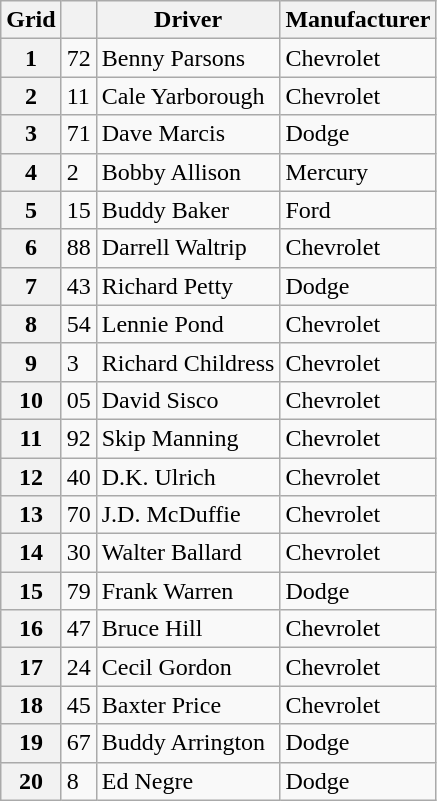<table class="wikitable">
<tr>
<th>Grid</th>
<th></th>
<th>Driver</th>
<th>Manufacturer</th>
</tr>
<tr>
<th>1</th>
<td>72</td>
<td>Benny Parsons</td>
<td>Chevrolet</td>
</tr>
<tr>
<th>2</th>
<td>11</td>
<td>Cale Yarborough</td>
<td>Chevrolet</td>
</tr>
<tr>
<th>3</th>
<td>71</td>
<td>Dave Marcis</td>
<td>Dodge</td>
</tr>
<tr>
<th>4</th>
<td>2</td>
<td>Bobby Allison</td>
<td>Mercury</td>
</tr>
<tr>
<th>5</th>
<td>15</td>
<td>Buddy Baker</td>
<td>Ford</td>
</tr>
<tr>
<th>6</th>
<td>88</td>
<td>Darrell Waltrip</td>
<td>Chevrolet</td>
</tr>
<tr>
<th>7</th>
<td>43</td>
<td>Richard Petty</td>
<td>Dodge</td>
</tr>
<tr>
<th>8</th>
<td>54</td>
<td>Lennie Pond</td>
<td>Chevrolet</td>
</tr>
<tr>
<th>9</th>
<td>3</td>
<td>Richard Childress</td>
<td>Chevrolet</td>
</tr>
<tr>
<th>10</th>
<td>05</td>
<td>David Sisco</td>
<td>Chevrolet</td>
</tr>
<tr>
<th>11</th>
<td>92</td>
<td>Skip Manning</td>
<td>Chevrolet</td>
</tr>
<tr>
<th>12</th>
<td>40</td>
<td>D.K. Ulrich</td>
<td>Chevrolet</td>
</tr>
<tr>
<th>13</th>
<td>70</td>
<td>J.D. McDuffie</td>
<td>Chevrolet</td>
</tr>
<tr>
<th>14</th>
<td>30</td>
<td>Walter Ballard</td>
<td>Chevrolet</td>
</tr>
<tr>
<th>15</th>
<td>79</td>
<td>Frank Warren</td>
<td>Dodge</td>
</tr>
<tr>
<th>16</th>
<td>47</td>
<td>Bruce Hill</td>
<td>Chevrolet</td>
</tr>
<tr>
<th>17</th>
<td>24</td>
<td>Cecil Gordon</td>
<td>Chevrolet</td>
</tr>
<tr>
<th>18</th>
<td>45</td>
<td>Baxter Price</td>
<td>Chevrolet</td>
</tr>
<tr>
<th>19</th>
<td>67</td>
<td>Buddy Arrington</td>
<td>Dodge</td>
</tr>
<tr>
<th>20</th>
<td>8</td>
<td>Ed Negre</td>
<td>Dodge</td>
</tr>
</table>
